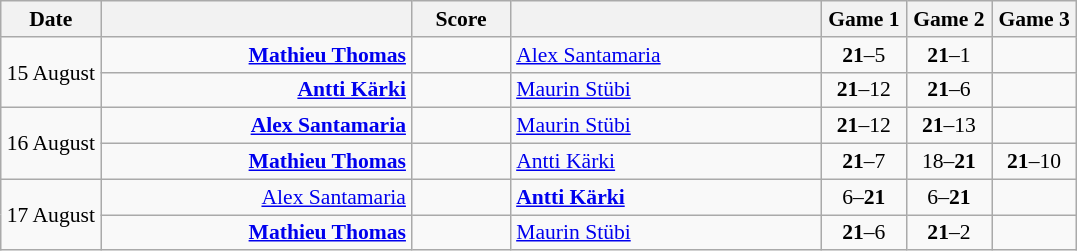<table class="wikitable" style="text-align: center; font-size:90% ">
<tr>
<th width="60">Date</th>
<th align="right" width="200"></th>
<th width="60">Score</th>
<th align="left" width="200"></th>
<th width="50">Game 1</th>
<th width="50">Game 2</th>
<th width="50">Game 3</th>
</tr>
<tr>
<td rowspan="2">15 August</td>
<td align="right"><strong><a href='#'>Mathieu Thomas</a> </strong></td>
<td align="center"></td>
<td align="left"> <a href='#'>Alex Santamaria</a></td>
<td><strong>21</strong>–5</td>
<td><strong>21</strong>–1</td>
<td></td>
</tr>
<tr>
<td align="right"><strong><a href='#'>Antti Kärki</a> </strong></td>
<td align="center"></td>
<td align="left"> <a href='#'>Maurin Stübi</a></td>
<td><strong>21</strong>–12</td>
<td><strong>21</strong>–6</td>
<td></td>
</tr>
<tr>
<td rowspan="2">16 August</td>
<td align="right"><strong><a href='#'>Alex Santamaria</a> </strong></td>
<td align="center"></td>
<td align="left"> <a href='#'>Maurin Stübi</a></td>
<td><strong>21</strong>–12</td>
<td><strong>21</strong>–13</td>
<td></td>
</tr>
<tr>
<td align="right"><strong><a href='#'>Mathieu Thomas</a> </strong></td>
<td align="center"></td>
<td align="left"> <a href='#'>Antti Kärki</a></td>
<td><strong>21</strong>–7</td>
<td>18–<strong>21</strong></td>
<td><strong>21</strong>–10</td>
</tr>
<tr>
<td rowspan="2">17 August</td>
<td align="right"><a href='#'>Alex Santamaria</a> </td>
<td align="center"></td>
<td align="left"><strong> <a href='#'>Antti Kärki</a></strong></td>
<td>6–<strong>21</strong></td>
<td>6–<strong>21</strong></td>
<td></td>
</tr>
<tr>
<td align="right"><strong><a href='#'>Mathieu Thomas</a> </strong></td>
<td align="center"></td>
<td align="left"> <a href='#'>Maurin Stübi</a></td>
<td><strong>21</strong>–6</td>
<td><strong>21</strong>–2</td>
<td></td>
</tr>
</table>
